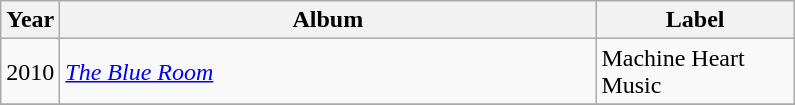<table class="wikitable">
<tr>
<th width="30">Year</th>
<th width="350">Album</th>
<th width="125">Label</th>
</tr>
<tr>
<td>2010</td>
<td><em><a href='#'>The Blue Room</a></em></td>
<td>Machine Heart Music</td>
</tr>
<tr>
</tr>
</table>
